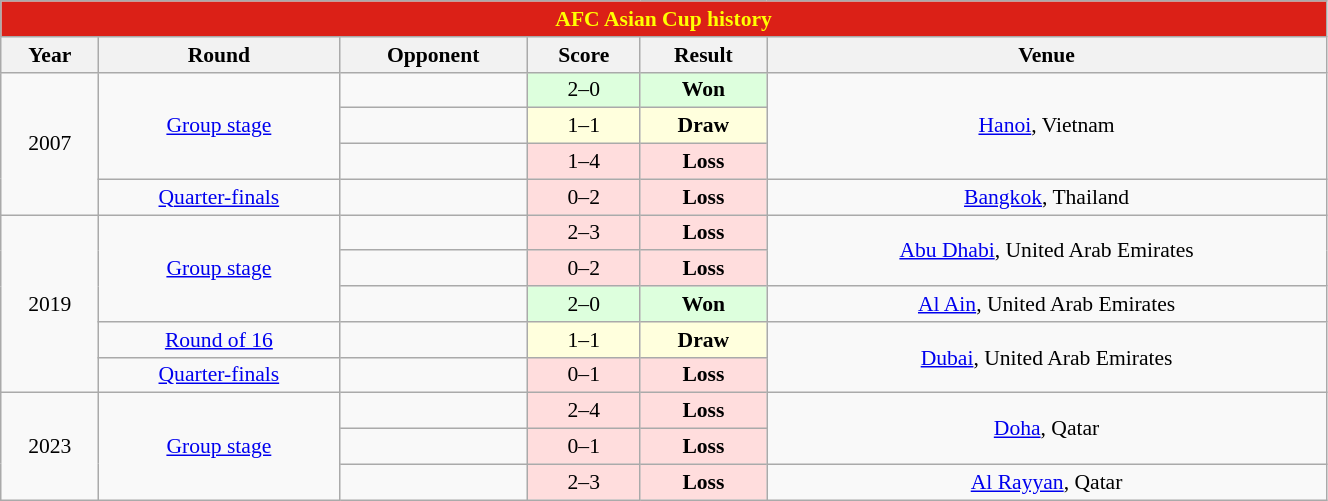<table class="wikitable collapsible collapsed" style="text-align:center; font-size:90%; width:70%;">
<tr>
<th colspan="6" style="background: #DB2017; color: #FFFF00;">AFC Asian Cup history</th>
</tr>
<tr>
<th>Year</th>
<th>Round</th>
<th>Opponent</th>
<th>Score</th>
<th>Result</th>
<th>Venue</th>
</tr>
<tr>
<td rowspan="4">2007</td>
<td rowspan="3"><a href='#'>Group stage</a></td>
<td style="text-align:left"></td>
<td style="background:#dfd;">2–0</td>
<td style="background:#dfd;"><strong>Won</strong></td>
<td rowspan="3"> <a href='#'>Hanoi</a>, Vietnam</td>
</tr>
<tr>
<td style="text-align:left"></td>
<td style="background:#ffd;">1–1</td>
<td style="background:#ffd;"><strong>Draw</strong></td>
</tr>
<tr>
<td style="text-align:left"></td>
<td style="background:#fdd;">1–4</td>
<td style="background:#fdd;"><strong>Loss</strong></td>
</tr>
<tr>
<td><a href='#'>Quarter-finals</a></td>
<td style="text-align:left"></td>
<td style="background:#fdd;">0–2</td>
<td style="background:#fdd;"><strong>Loss</strong></td>
<td> <a href='#'>Bangkok</a>, Thailand</td>
</tr>
<tr>
<td rowspan="5">2019</td>
<td rowspan="3"><a href='#'>Group stage</a></td>
<td style="text-align:left"></td>
<td style="background:#fdd;">2–3</td>
<td style="background:#fdd;"><strong>Loss</strong></td>
<td rowspan="2"> <a href='#'>Abu Dhabi</a>, United Arab Emirates</td>
</tr>
<tr>
<td style="text-align:left"></td>
<td style="background:#fdd;">0–2</td>
<td style="background:#fdd;"><strong>Loss</strong></td>
</tr>
<tr>
<td style="text-align:left"></td>
<td style="background:#dfd;">2–0</td>
<td style="background:#dfd;"><strong>Won</strong></td>
<td> <a href='#'>Al Ain</a>, United Arab Emirates</td>
</tr>
<tr>
<td><a href='#'>Round of 16</a></td>
<td style="text-align:left"></td>
<td style="background:#ffd;">1–1  </td>
<td style="background:#ffd;"><strong>Draw</strong></td>
<td rowspan="2"> <a href='#'>Dubai</a>, United Arab Emirates</td>
</tr>
<tr>
<td><a href='#'>Quarter-finals</a></td>
<td style="text-align:left"></td>
<td style="background:#fdd;">0–1</td>
<td style="background:#fdd;"><strong>Loss</strong></td>
</tr>
<tr>
<td rowspan="3">2023</td>
<td rowspan="3"><a href='#'>Group stage</a></td>
<td style="text-align:left"></td>
<td style="background:#fdd;">2–4</td>
<td style="background:#fdd;"><strong>Loss</strong></td>
<td rowspan="2"> <a href='#'>Doha</a>, Qatar</td>
</tr>
<tr>
<td style="text-align:left"></td>
<td style="background:#fdd;">0–1</td>
<td style="background:#fdd;"><strong>Loss</strong></td>
</tr>
<tr>
<td style="text-align:left"></td>
<td style="background:#fdd;">2–3</td>
<td style="background:#fdd;"><strong>Loss</strong></td>
<td> <a href='#'>Al Rayyan</a>, Qatar</td>
</tr>
</table>
